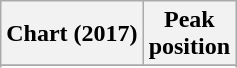<table class="wikitable sortable plainrowheaders" style="text-align:center">
<tr>
<th scope="col">Chart (2017)</th>
<th scope="col">Peak<br>position</th>
</tr>
<tr>
</tr>
<tr>
</tr>
<tr>
</tr>
</table>
